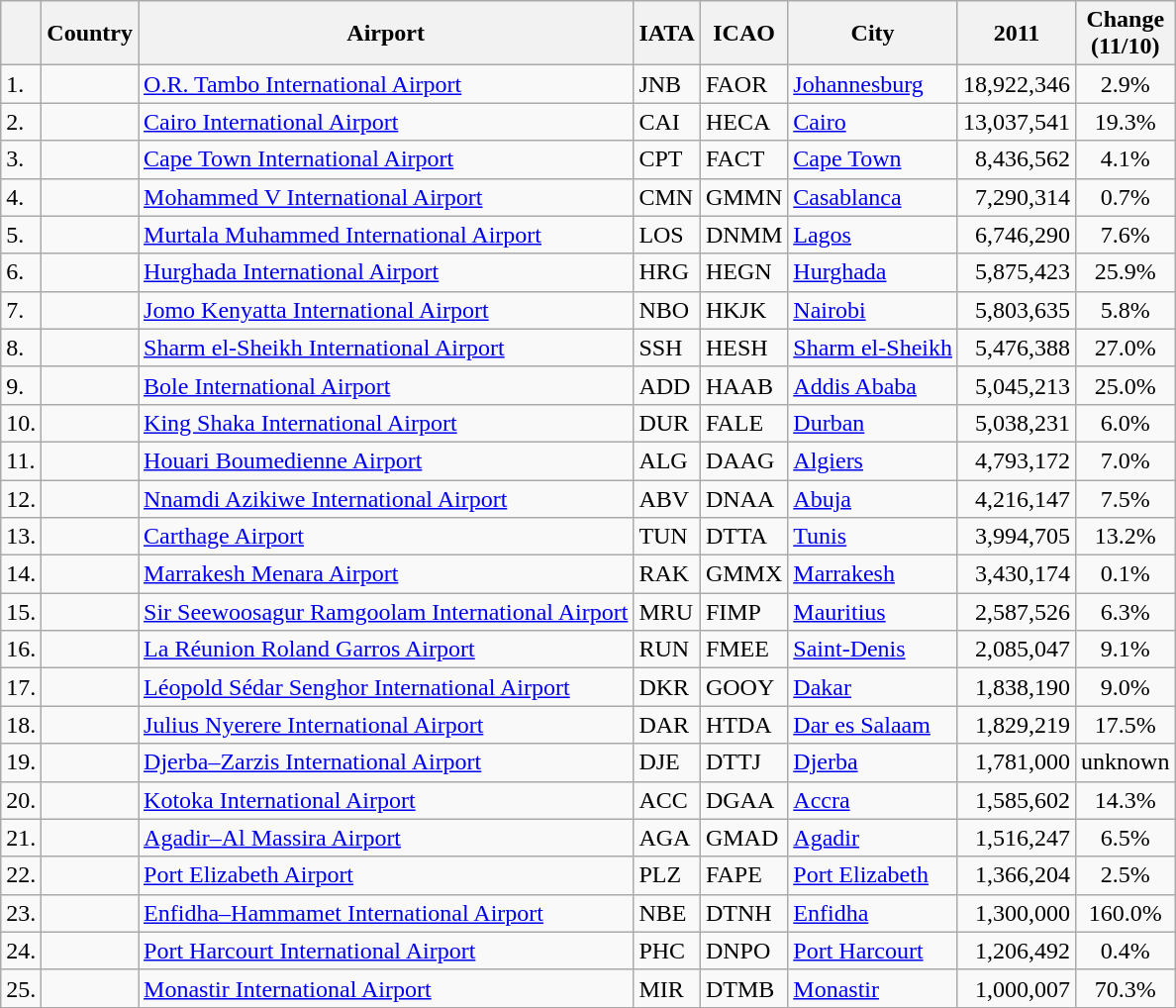<table class="wikitable sortable">
<tr>
<th></th>
<th>Country</th>
<th>Airport</th>
<th>IATA</th>
<th>ICAO</th>
<th>City</th>
<th>2011</th>
<th>Change <br>(11/10)</th>
</tr>
<tr>
<td>1.</td>
<td></td>
<td><a href='#'>O.R. Tambo International Airport</a></td>
<td>JNB</td>
<td>FAOR</td>
<td><a href='#'>Johannesburg</a></td>
<td align=right>18,922,346</td>
<td align=center>2.9%</td>
</tr>
<tr>
<td>2.</td>
<td></td>
<td><a href='#'>Cairo International Airport</a></td>
<td>CAI</td>
<td>HECA</td>
<td><a href='#'>Cairo</a></td>
<td align=right>13,037,541</td>
<td align=center>19.3%</td>
</tr>
<tr>
<td>3.</td>
<td></td>
<td><a href='#'>Cape Town International Airport</a></td>
<td>CPT</td>
<td>FACT</td>
<td><a href='#'>Cape Town</a></td>
<td align=right>8,436,562</td>
<td align=center>4.1%</td>
</tr>
<tr>
<td>4.</td>
<td></td>
<td><a href='#'>Mohammed V International Airport</a></td>
<td>CMN</td>
<td>GMMN</td>
<td><a href='#'>Casablanca</a></td>
<td align=right>7,290,314</td>
<td align=center>0.7%</td>
</tr>
<tr>
<td>5.</td>
<td></td>
<td><a href='#'>Murtala Muhammed International Airport</a></td>
<td>LOS</td>
<td>DNMM</td>
<td><a href='#'>Lagos</a></td>
<td align=right>6,746,290</td>
<td align=center>7.6%</td>
</tr>
<tr>
<td>6.</td>
<td></td>
<td><a href='#'>Hurghada International Airport</a></td>
<td>HRG</td>
<td>HEGN</td>
<td><a href='#'>Hurghada</a></td>
<td align=right>5,875,423</td>
<td align=center>25.9%</td>
</tr>
<tr>
<td>7.</td>
<td></td>
<td><a href='#'>Jomo Kenyatta International Airport</a></td>
<td>NBO</td>
<td>HKJK</td>
<td><a href='#'>Nairobi</a></td>
<td align=right>5,803,635</td>
<td align=center>5.8%</td>
</tr>
<tr>
<td>8.</td>
<td></td>
<td><a href='#'>Sharm el-Sheikh International Airport</a></td>
<td>SSH</td>
<td>HESH</td>
<td><a href='#'>Sharm el-Sheikh</a></td>
<td align=right>5,476,388</td>
<td align=center>27.0%</td>
</tr>
<tr>
<td>9.</td>
<td></td>
<td><a href='#'>Bole International Airport</a></td>
<td>ADD</td>
<td>HAAB</td>
<td><a href='#'>Addis Ababa</a></td>
<td align=right>5,045,213</td>
<td align=center>25.0%</td>
</tr>
<tr>
<td>10.</td>
<td></td>
<td><a href='#'>King Shaka International Airport</a></td>
<td>DUR</td>
<td>FALE</td>
<td><a href='#'>Durban</a></td>
<td align=right>5,038,231</td>
<td align=center>6.0%</td>
</tr>
<tr>
<td>11.</td>
<td></td>
<td><a href='#'>Houari Boumedienne Airport</a></td>
<td>ALG</td>
<td>DAAG</td>
<td><a href='#'>Algiers</a></td>
<td align=right>4,793,172</td>
<td align=center>7.0%</td>
</tr>
<tr>
<td>12.</td>
<td></td>
<td><a href='#'>Nnamdi Azikiwe International Airport</a></td>
<td>ABV</td>
<td>DNAA</td>
<td><a href='#'>Abuja</a></td>
<td align=right>4,216,147</td>
<td align=center>7.5%</td>
</tr>
<tr>
<td>13.</td>
<td></td>
<td><a href='#'>Carthage Airport</a></td>
<td>TUN</td>
<td>DTTA</td>
<td><a href='#'>Tunis</a></td>
<td align=right>3,994,705</td>
<td align=center>13.2%</td>
</tr>
<tr>
<td>14.</td>
<td></td>
<td><a href='#'>Marrakesh Menara Airport</a></td>
<td>RAK</td>
<td>GMMX</td>
<td><a href='#'>Marrakesh</a></td>
<td align=right>3,430,174</td>
<td align=center>0.1%</td>
</tr>
<tr>
<td>15.</td>
<td></td>
<td><a href='#'>Sir Seewoosagur Ramgoolam International Airport</a></td>
<td>MRU</td>
<td>FIMP</td>
<td><a href='#'>Mauritius</a></td>
<td align=right>2,587,526</td>
<td align=center>6.3%</td>
</tr>
<tr>
<td>16.</td>
<td></td>
<td><a href='#'>La Réunion Roland Garros Airport</a></td>
<td>RUN</td>
<td>FMEE</td>
<td><a href='#'>Saint-Denis</a></td>
<td align=right>2,085,047</td>
<td align=center>9.1%</td>
</tr>
<tr>
<td>17.</td>
<td></td>
<td><a href='#'>Léopold Sédar Senghor International Airport</a></td>
<td>DKR</td>
<td>GOOY</td>
<td><a href='#'>Dakar</a></td>
<td align=right>1,838,190</td>
<td align=center>9.0%</td>
</tr>
<tr>
<td>18.</td>
<td></td>
<td><a href='#'>Julius Nyerere International Airport</a></td>
<td>DAR</td>
<td>HTDA</td>
<td><a href='#'>Dar es Salaam</a></td>
<td align=right>1,829,219</td>
<td align=center>17.5%</td>
</tr>
<tr>
<td>19.</td>
<td></td>
<td><a href='#'>Djerba–Zarzis International Airport</a></td>
<td>DJE</td>
<td>DTTJ</td>
<td><a href='#'>Djerba</a></td>
<td align=right>1,781,000</td>
<td align=center>unknown</td>
</tr>
<tr>
<td>20.</td>
<td></td>
<td><a href='#'>Kotoka International Airport</a></td>
<td>ACC</td>
<td>DGAA</td>
<td><a href='#'>Accra</a></td>
<td align=right>1,585,602</td>
<td align=center>14.3%</td>
</tr>
<tr>
<td>21.</td>
<td></td>
<td><a href='#'>Agadir–Al Massira Airport</a></td>
<td>AGA</td>
<td>GMAD</td>
<td><a href='#'>Agadir</a></td>
<td align=right>1,516,247</td>
<td align=center>6.5%</td>
</tr>
<tr>
<td>22.</td>
<td></td>
<td><a href='#'>Port Elizabeth Airport</a></td>
<td>PLZ</td>
<td>FAPE</td>
<td><a href='#'>Port Elizabeth</a></td>
<td align=right>1,366,204</td>
<td align=center>2.5%</td>
</tr>
<tr>
<td>23.</td>
<td></td>
<td><a href='#'>Enfidha–Hammamet International Airport</a></td>
<td>NBE</td>
<td>DTNH</td>
<td><a href='#'>Enfidha</a></td>
<td align=right>1,300,000</td>
<td align=center>160.0%</td>
</tr>
<tr>
<td>24.</td>
<td></td>
<td><a href='#'>Port Harcourt International Airport</a></td>
<td>PHC</td>
<td>DNPO</td>
<td><a href='#'>Port Harcourt</a></td>
<td align=right>1,206,492</td>
<td align=center>0.4%</td>
</tr>
<tr>
<td>25.</td>
<td></td>
<td><a href='#'>Monastir International Airport</a></td>
<td>MIR</td>
<td>DTMB</td>
<td><a href='#'>Monastir</a></td>
<td align=right>1,000,007</td>
<td align=center>70.3%</td>
</tr>
</table>
